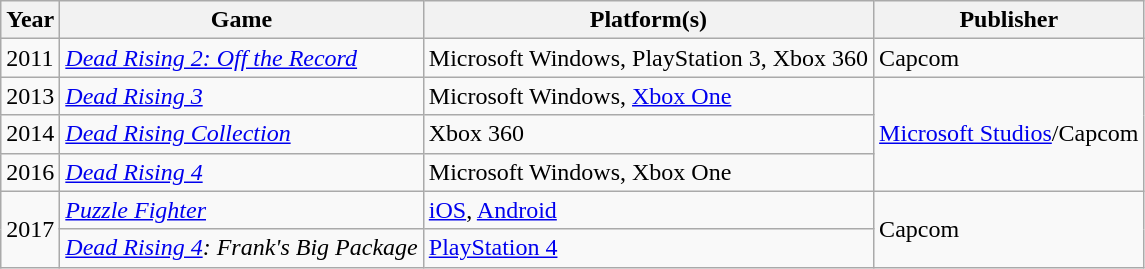<table class="wikitable sortable">
<tr>
<th>Year</th>
<th>Game</th>
<th>Platform(s)</th>
<th>Publisher</th>
</tr>
<tr>
<td>2011</td>
<td><em><a href='#'>Dead Rising 2: Off the Record</a></em></td>
<td>Microsoft Windows, PlayStation 3, Xbox 360</td>
<td>Capcom</td>
</tr>
<tr>
<td>2013</td>
<td><em><a href='#'>Dead Rising 3</a></em></td>
<td>Microsoft Windows, <a href='#'>Xbox One</a></td>
<td rowspan="3"><a href='#'>Microsoft Studios</a>/Capcom</td>
</tr>
<tr>
<td>2014</td>
<td><em><a href='#'>Dead Rising Collection</a></em></td>
<td>Xbox 360</td>
</tr>
<tr>
<td>2016</td>
<td><em><a href='#'>Dead Rising 4</a></em></td>
<td>Microsoft Windows, Xbox One</td>
</tr>
<tr>
<td rowspan="2">2017</td>
<td><em><a href='#'>Puzzle Fighter</a></em></td>
<td><a href='#'>iOS</a>, <a href='#'>Android</a></td>
<td rowspan="2">Capcom</td>
</tr>
<tr>
<td><em><a href='#'>Dead Rising 4</a>: Frank's Big Package</em></td>
<td><a href='#'>PlayStation 4</a></td>
</tr>
</table>
